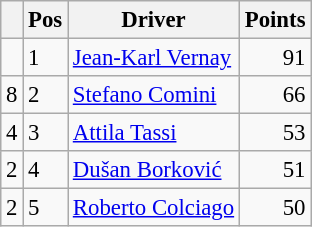<table class="wikitable" style="font-size: 95%;">
<tr>
<th></th>
<th>Pos</th>
<th>Driver</th>
<th>Points</th>
</tr>
<tr>
<td align="left"></td>
<td>1</td>
<td> <a href='#'>Jean-Karl Vernay</a></td>
<td align="right">91</td>
</tr>
<tr>
<td align="left"> 8</td>
<td>2</td>
<td> <a href='#'>Stefano Comini</a></td>
<td align="right">66</td>
</tr>
<tr>
<td align="left"> 4</td>
<td>3</td>
<td> <a href='#'>Attila Tassi</a></td>
<td align="right">53</td>
</tr>
<tr>
<td align="left"> 2</td>
<td>4</td>
<td> <a href='#'>Dušan Borković</a></td>
<td align="right">51</td>
</tr>
<tr>
<td align="left"> 2</td>
<td>5</td>
<td> <a href='#'>Roberto Colciago</a></td>
<td align="right">50</td>
</tr>
</table>
